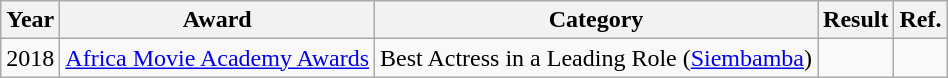<table class="wikitable">
<tr>
<th>Year</th>
<th>Award</th>
<th>Category</th>
<th>Result</th>
<th>Ref.</th>
</tr>
<tr>
<td>2018</td>
<td><a href='#'>Africa Movie Academy Awards</a></td>
<td>Best Actress in a Leading Role (<a href='#'>Siembamba</a>)</td>
<td></td>
<td></td>
</tr>
</table>
